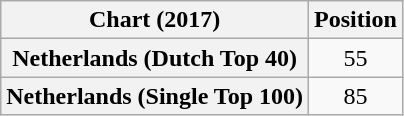<table class="wikitable sortable plainrowheaders" style="text-align:center">
<tr>
<th scope="col">Chart (2017)</th>
<th scope="col">Position</th>
</tr>
<tr>
<th scope="row">Netherlands (Dutch Top 40)</th>
<td>55</td>
</tr>
<tr>
<th scope="row">Netherlands (Single Top 100)</th>
<td>85</td>
</tr>
</table>
